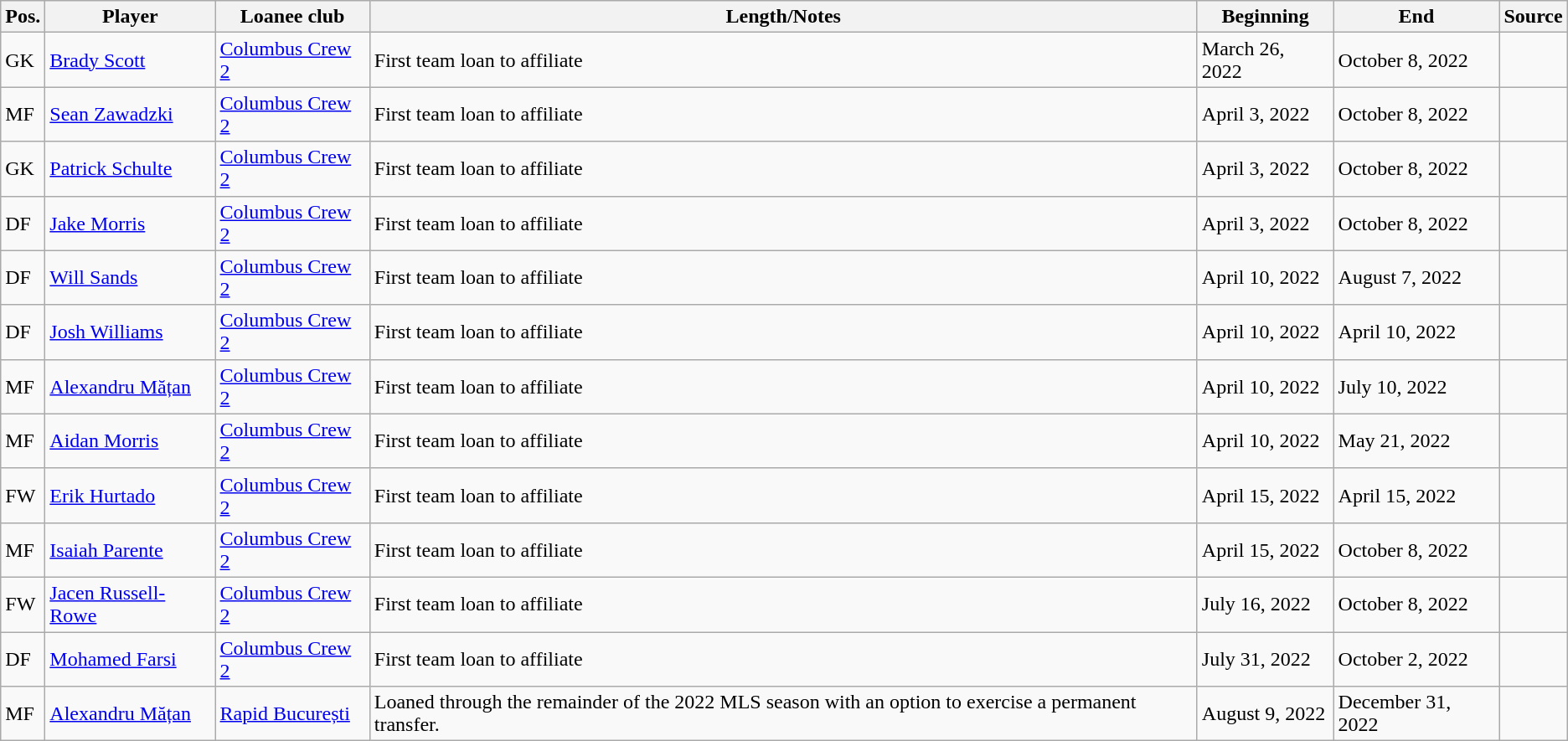<table class="wikitable sortable" style="text-align: left">
<tr>
<th><strong>Pos.</strong></th>
<th><strong>Player</strong></th>
<th><strong>Loanee club</strong></th>
<th><strong>Length/Notes</strong></th>
<th><strong>Beginning</strong></th>
<th><strong>End</strong></th>
<th><strong>Source</strong></th>
</tr>
<tr>
<td>GK</td>
<td> <a href='#'>Brady Scott</a></td>
<td> <a href='#'>Columbus Crew 2</a></td>
<td>First team loan to affiliate</td>
<td>March 26, 2022</td>
<td>October 8, 2022</td>
<td align=center></td>
</tr>
<tr>
<td>MF</td>
<td> <a href='#'>Sean Zawadzki</a></td>
<td> <a href='#'>Columbus Crew 2</a></td>
<td>First team loan to affiliate</td>
<td>April 3, 2022</td>
<td>October 8, 2022</td>
<td align=center></td>
</tr>
<tr>
<td>GK</td>
<td> <a href='#'>Patrick Schulte</a></td>
<td> <a href='#'>Columbus Crew 2</a></td>
<td>First team loan to affiliate</td>
<td>April 3, 2022</td>
<td>October 8, 2022</td>
<td align=center></td>
</tr>
<tr>
<td>DF</td>
<td> <a href='#'>Jake Morris</a></td>
<td> <a href='#'>Columbus Crew 2</a></td>
<td>First team loan to affiliate</td>
<td>April 3, 2022</td>
<td>October 8, 2022</td>
<td align=center></td>
</tr>
<tr>
<td>DF</td>
<td> <a href='#'>Will Sands</a></td>
<td> <a href='#'>Columbus Crew 2</a></td>
<td>First team loan to affiliate</td>
<td>April 10, 2022</td>
<td>August 7, 2022</td>
<td align=center></td>
</tr>
<tr>
<td>DF</td>
<td> <a href='#'>Josh Williams</a></td>
<td> <a href='#'>Columbus Crew 2</a></td>
<td>First team loan to affiliate</td>
<td>April 10, 2022</td>
<td>April 10, 2022</td>
<td align=center></td>
</tr>
<tr>
<td>MF</td>
<td> <a href='#'>Alexandru Mățan</a></td>
<td> <a href='#'>Columbus Crew 2</a></td>
<td>First team loan to affiliate</td>
<td>April 10, 2022</td>
<td>July 10, 2022</td>
<td align=center></td>
</tr>
<tr>
<td>MF</td>
<td> <a href='#'>Aidan Morris</a></td>
<td> <a href='#'>Columbus Crew 2</a></td>
<td>First team loan to affiliate</td>
<td>April 10, 2022</td>
<td>May 21, 2022</td>
<td align=center></td>
</tr>
<tr>
<td>FW</td>
<td> <a href='#'>Erik Hurtado</a></td>
<td> <a href='#'>Columbus Crew 2</a></td>
<td>First team loan to affiliate</td>
<td>April 15, 2022</td>
<td>April 15, 2022</td>
<td align=center></td>
</tr>
<tr>
<td>MF</td>
<td> <a href='#'>Isaiah Parente</a></td>
<td> <a href='#'>Columbus Crew 2</a></td>
<td>First team loan to affiliate</td>
<td>April 15, 2022</td>
<td>October 8, 2022</td>
<td align=center></td>
</tr>
<tr>
<td>FW</td>
<td> <a href='#'>Jacen Russell-Rowe</a></td>
<td> <a href='#'>Columbus Crew 2</a></td>
<td>First team loan to affiliate</td>
<td>July 16, 2022</td>
<td>October 8, 2022</td>
<td align=center></td>
</tr>
<tr>
<td>DF</td>
<td> <a href='#'>Mohamed Farsi</a></td>
<td> <a href='#'>Columbus Crew 2</a></td>
<td>First team loan to affiliate</td>
<td>July 31, 2022</td>
<td>October 2, 2022</td>
<td align=center></td>
</tr>
<tr>
<td>MF</td>
<td> <a href='#'>Alexandru Mățan</a></td>
<td> <a href='#'>Rapid București</a></td>
<td>Loaned through the remainder of the 2022 MLS season with an option to exercise a permanent transfer.</td>
<td>August 9, 2022</td>
<td>December 31, 2022</td>
<td align=center></td>
</tr>
</table>
